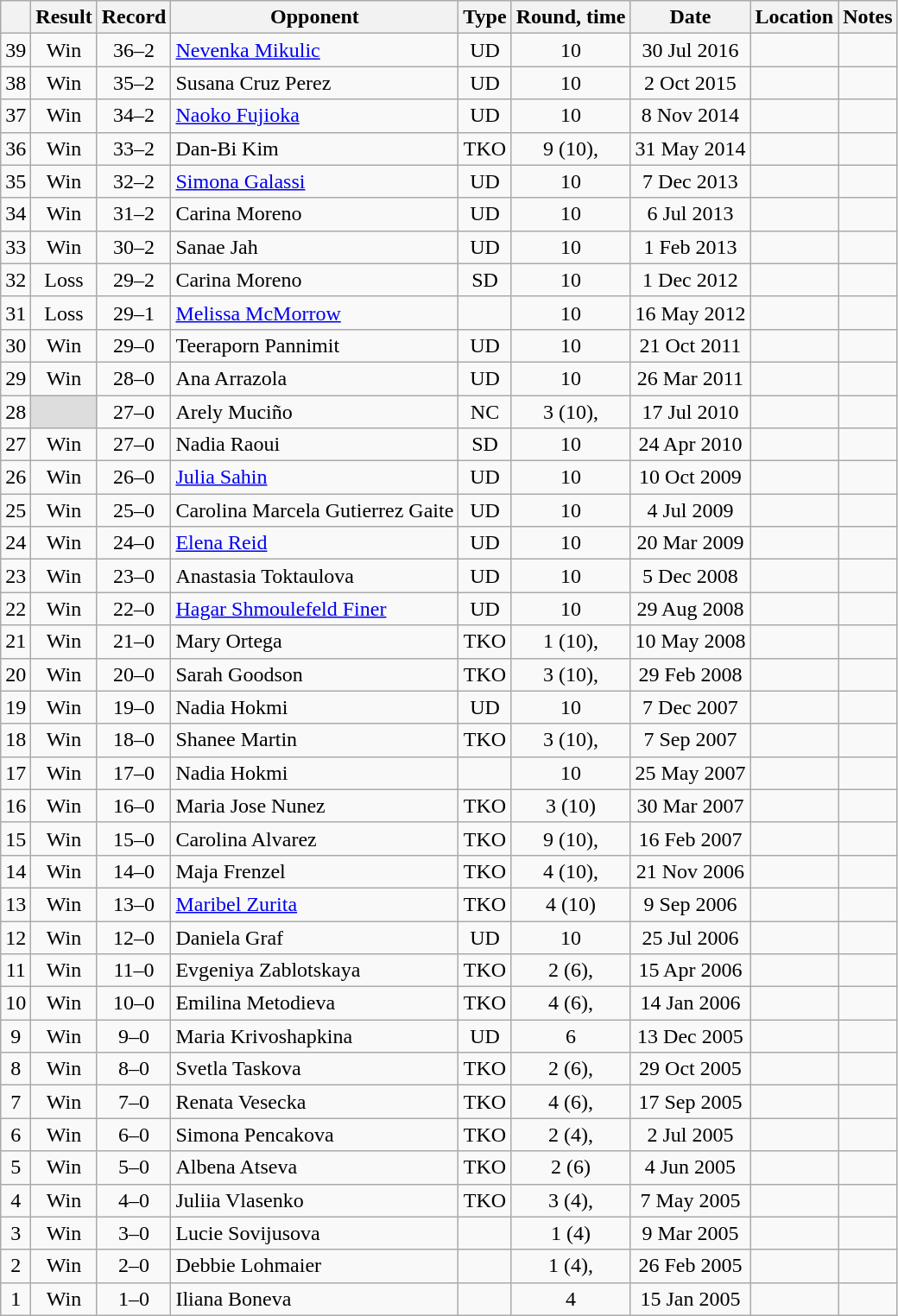<table class="wikitable" style="text-align:center">
<tr>
<th></th>
<th>Result</th>
<th>Record</th>
<th>Opponent</th>
<th>Type</th>
<th>Round, time</th>
<th>Date</th>
<th>Location</th>
<th>Notes</th>
</tr>
<tr>
<td>39</td>
<td>Win</td>
<td>36–2 </td>
<td style="text-align:left;"><a href='#'>Nevenka Mikulic</a></td>
<td>UD</td>
<td>10</td>
<td>30 Jul 2016</td>
<td style="text-align:left;"></td>
<td style="text-align:left;"></td>
</tr>
<tr>
<td>38</td>
<td>Win</td>
<td>35–2 </td>
<td style="text-align:left;">Susana Cruz Perez</td>
<td>UD</td>
<td>10</td>
<td>2 Oct 2015</td>
<td style="text-align:left;"></td>
<td style="text-align:left;"></td>
</tr>
<tr>
<td>37</td>
<td>Win</td>
<td>34–2 </td>
<td style="text-align:left;"><a href='#'>Naoko Fujioka</a></td>
<td>UD</td>
<td>10</td>
<td>8 Nov 2014</td>
<td style="text-align:left;"></td>
<td style="text-align:left;"></td>
</tr>
<tr>
<td>36</td>
<td>Win</td>
<td>33–2 </td>
<td style="text-align:left;">Dan-Bi Kim</td>
<td>TKO</td>
<td>9 (10), </td>
<td>31 May 2014</td>
<td style="text-align:left;"></td>
<td style="text-align:left;"></td>
</tr>
<tr>
<td>35</td>
<td>Win</td>
<td>32–2 </td>
<td style="text-align:left;"><a href='#'>Simona Galassi</a></td>
<td>UD</td>
<td>10</td>
<td>7 Dec 2013</td>
<td style="text-align:left;"></td>
<td style="text-align:left;"></td>
</tr>
<tr>
<td>34</td>
<td>Win</td>
<td>31–2 </td>
<td style="text-align:left;">Carina Moreno</td>
<td>UD</td>
<td>10</td>
<td>6 Jul 2013</td>
<td style="text-align:left;"></td>
<td style="text-align:left;"></td>
</tr>
<tr>
<td>33</td>
<td>Win</td>
<td>30–2 </td>
<td style="text-align:left;">Sanae Jah</td>
<td>UD</td>
<td>10</td>
<td>1 Feb 2013</td>
<td style="text-align:left;"></td>
<td style="text-align:left;"></td>
</tr>
<tr>
<td>32</td>
<td>Loss</td>
<td>29–2 </td>
<td style="text-align:left;">Carina Moreno</td>
<td>SD</td>
<td>10</td>
<td>1 Dec 2012</td>
<td style="text-align:left;"></td>
<td style="text-align:left;"></td>
</tr>
<tr>
<td>31</td>
<td>Loss</td>
<td>29–1 </td>
<td style="text-align:left;"><a href='#'>Melissa McMorrow</a></td>
<td></td>
<td>10</td>
<td>16 May 2012</td>
<td style="text-align:left;"></td>
<td style="text-align:left;"></td>
</tr>
<tr>
<td>30</td>
<td>Win</td>
<td>29–0 </td>
<td style="text-align:left;">Teeraporn Pannimit</td>
<td>UD</td>
<td>10</td>
<td>21 Oct 2011</td>
<td style="text-align:left;"></td>
<td style="text-align:left;"></td>
</tr>
<tr>
<td>29</td>
<td>Win</td>
<td>28–0 </td>
<td style="text-align:left;">Ana Arrazola</td>
<td>UD</td>
<td>10</td>
<td>26 Mar 2011</td>
<td style="text-align:left;"></td>
<td style="text-align:left;"></td>
</tr>
<tr>
<td>28</td>
<td style="background:#DDD"></td>
<td>27–0 </td>
<td style="text-align:left;">Arely Muciño</td>
<td>NC</td>
<td>3 (10), </td>
<td>17 Jul 2010</td>
<td style="text-align:left;"></td>
<td style="text-align:left;"></td>
</tr>
<tr>
<td>27</td>
<td>Win</td>
<td>27–0</td>
<td style="text-align:left;">Nadia Raoui</td>
<td>SD</td>
<td>10</td>
<td>24 Apr 2010</td>
<td style="text-align:left;"></td>
<td style="text-align:left;"></td>
</tr>
<tr>
<td>26</td>
<td>Win</td>
<td>26–0</td>
<td style="text-align:left;"><a href='#'>Julia Sahin</a></td>
<td>UD</td>
<td>10</td>
<td>10 Oct 2009</td>
<td style="text-align:left;"></td>
<td style="text-align:left;"></td>
</tr>
<tr>
<td>25</td>
<td>Win</td>
<td>25–0</td>
<td style="text-align:left;">Carolina Marcela Gutierrez Gaite</td>
<td>UD</td>
<td>10</td>
<td>4 Jul 2009</td>
<td style="text-align:left;"></td>
<td style="text-align:left;"></td>
</tr>
<tr>
<td>24</td>
<td>Win</td>
<td>24–0</td>
<td style="text-align:left;"><a href='#'>Elena Reid</a></td>
<td>UD</td>
<td>10</td>
<td>20 Mar 2009</td>
<td style="text-align:left;"></td>
<td style="text-align:left;"></td>
</tr>
<tr>
<td>23</td>
<td>Win</td>
<td>23–0</td>
<td style="text-align:left;">Anastasia Toktaulova</td>
<td>UD</td>
<td>10</td>
<td>5 Dec 2008</td>
<td style="text-align:left;"></td>
<td style="text-align:left;"></td>
</tr>
<tr>
<td>22</td>
<td>Win</td>
<td>22–0</td>
<td style="text-align:left;"><a href='#'>Hagar Shmoulefeld Finer</a></td>
<td>UD</td>
<td>10</td>
<td>29 Aug 2008</td>
<td style="text-align:left;"></td>
<td style="text-align:left;"></td>
</tr>
<tr>
<td>21</td>
<td>Win</td>
<td>21–0</td>
<td style="text-align:left;">Mary Ortega</td>
<td>TKO</td>
<td>1 (10), </td>
<td>10 May 2008</td>
<td style="text-align:left;"></td>
<td style="text-align:left;"></td>
</tr>
<tr>
<td>20</td>
<td>Win</td>
<td>20–0</td>
<td style="text-align:left;">Sarah Goodson</td>
<td>TKO</td>
<td>3 (10), </td>
<td>29 Feb 2008</td>
<td style="text-align:left;"></td>
<td style="text-align:left;"></td>
</tr>
<tr>
<td>19</td>
<td>Win</td>
<td>19–0</td>
<td style="text-align:left;">Nadia Hokmi</td>
<td>UD</td>
<td>10</td>
<td>7 Dec 2007</td>
<td style="text-align:left;"></td>
<td style="text-align:left;"></td>
</tr>
<tr>
<td>18</td>
<td>Win</td>
<td>18–0</td>
<td style="text-align:left;">Shanee Martin</td>
<td>TKO</td>
<td>3 (10), </td>
<td>7 Sep 2007</td>
<td style="text-align:left;"></td>
<td style="text-align:left;"></td>
</tr>
<tr>
<td>17</td>
<td>Win</td>
<td>17–0</td>
<td style="text-align:left;">Nadia Hokmi</td>
<td></td>
<td>10</td>
<td>25 May 2007</td>
<td style="text-align:left;"></td>
<td style="text-align:left;"></td>
</tr>
<tr>
<td>16</td>
<td>Win</td>
<td>16–0</td>
<td style="text-align:left;">Maria Jose Nunez</td>
<td>TKO</td>
<td>3 (10)</td>
<td>30 Mar 2007</td>
<td style="text-align:left;"></td>
<td style="text-align:left;"></td>
</tr>
<tr>
<td>15</td>
<td>Win</td>
<td>15–0</td>
<td style="text-align:left;">Carolina Alvarez</td>
<td>TKO</td>
<td>9 (10), </td>
<td>16 Feb 2007</td>
<td style="text-align:left;"></td>
<td style="text-align:left;"></td>
</tr>
<tr>
<td>14</td>
<td>Win</td>
<td>14–0</td>
<td style="text-align:left;">Maja Frenzel</td>
<td>TKO</td>
<td>4 (10), </td>
<td>21 Nov 2006</td>
<td style="text-align:left;"></td>
<td style="text-align:left;"></td>
</tr>
<tr>
<td>13</td>
<td>Win</td>
<td>13–0</td>
<td style="text-align:left;"><a href='#'>Maribel Zurita</a></td>
<td>TKO</td>
<td>4 (10)</td>
<td>9 Sep 2006</td>
<td style="text-align:left;"></td>
<td style="text-align:left;"></td>
</tr>
<tr>
<td>12</td>
<td>Win</td>
<td>12–0</td>
<td style="text-align:left;">Daniela Graf</td>
<td>UD</td>
<td>10</td>
<td>25 Jul 2006</td>
<td style="text-align:left;"></td>
<td style="text-align:left;"></td>
</tr>
<tr>
<td>11</td>
<td>Win</td>
<td>11–0</td>
<td style="text-align:left;">Evgeniya Zablotskaya</td>
<td>TKO</td>
<td>2 (6), </td>
<td>15 Apr 2006</td>
<td style="text-align:left;"></td>
<td></td>
</tr>
<tr>
<td>10</td>
<td>Win</td>
<td>10–0</td>
<td style="text-align:left;">Emilina Metodieva</td>
<td>TKO</td>
<td>4 (6), </td>
<td>14 Jan 2006</td>
<td style="text-align:left;"></td>
<td></td>
</tr>
<tr>
<td>9</td>
<td>Win</td>
<td>9–0</td>
<td style="text-align:left;">Maria Krivoshapkina</td>
<td>UD</td>
<td>6</td>
<td>13 Dec 2005</td>
<td style="text-align:left;"></td>
<td></td>
</tr>
<tr>
<td>8</td>
<td>Win</td>
<td>8–0</td>
<td style="text-align:left;">Svetla Taskova</td>
<td>TKO</td>
<td>2 (6), </td>
<td>29 Oct 2005</td>
<td style="text-align:left;"></td>
<td></td>
</tr>
<tr>
<td>7</td>
<td>Win</td>
<td>7–0</td>
<td style="text-align:left;">Renata Vesecka</td>
<td>TKO</td>
<td>4 (6), </td>
<td>17 Sep 2005</td>
<td style="text-align:left;"></td>
<td></td>
</tr>
<tr>
<td>6</td>
<td>Win</td>
<td>6–0</td>
<td style="text-align:left;">Simona Pencakova</td>
<td>TKO</td>
<td>2 (4), </td>
<td>2 Jul 2005</td>
<td style="text-align:left;"></td>
<td></td>
</tr>
<tr>
<td>5</td>
<td>Win</td>
<td>5–0</td>
<td style="text-align:left;">Albena Atseva</td>
<td>TKO</td>
<td>2 (6)</td>
<td>4 Jun 2005</td>
<td style="text-align:left;"></td>
<td></td>
</tr>
<tr>
<td>4</td>
<td>Win</td>
<td>4–0</td>
<td style="text-align:left;">Juliia Vlasenko</td>
<td>TKO</td>
<td>3 (4), </td>
<td>7 May 2005</td>
<td style="text-align:left;"></td>
<td></td>
</tr>
<tr>
<td>3</td>
<td>Win</td>
<td>3–0</td>
<td style="text-align:left;">Lucie Sovijusova</td>
<td></td>
<td>1 (4)</td>
<td>9 Mar 2005</td>
<td style="text-align:left;"></td>
<td></td>
</tr>
<tr>
<td>2</td>
<td>Win</td>
<td>2–0</td>
<td style="text-align:left;">Debbie Lohmaier</td>
<td></td>
<td>1 (4), </td>
<td>26 Feb 2005</td>
<td style="text-align:left;"></td>
<td></td>
</tr>
<tr>
<td>1</td>
<td>Win</td>
<td>1–0</td>
<td style="text-align:left;">Iliana Boneva</td>
<td></td>
<td>4</td>
<td>15 Jan 2005</td>
<td style="text-align:left;"></td>
<td></td>
</tr>
</table>
